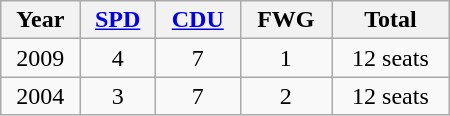<table class="wikitable" width="300">
<tr>
<th>Year</th>
<th><a href='#'>SPD</a></th>
<th><a href='#'>CDU</a></th>
<th>FWG</th>
<th>Total</th>
</tr>
<tr align="center">
<td>2009</td>
<td>4</td>
<td>7</td>
<td>1</td>
<td>12 seats</td>
</tr>
<tr align="center">
<td>2004</td>
<td>3</td>
<td>7</td>
<td>2</td>
<td>12 seats</td>
</tr>
</table>
